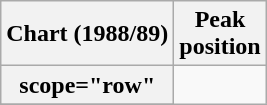<table class="wikitable plainrowheaders" style="text-align:center;">
<tr>
<th scope="col">Chart (1988/89)</th>
<th scope="col">Peak<br>position</th>
</tr>
<tr>
<th>scope="row"</th>
</tr>
<tr>
</tr>
</table>
